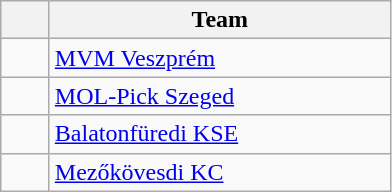<table class="wikitable" style="text-align:center">
<tr>
<th width=25></th>
<th width=220>Team</th>
</tr>
<tr>
<td></td>
<td align=left> <a href='#'>MVM Veszprém</a></td>
</tr>
<tr>
<td></td>
<td align=left> <a href='#'>MOL-Pick Szeged</a></td>
</tr>
<tr>
<td></td>
<td align=left> <a href='#'>Balatonfüredi KSE</a></td>
</tr>
<tr>
<td></td>
<td align=left> <a href='#'>Mezőkövesdi KC</a></td>
</tr>
</table>
